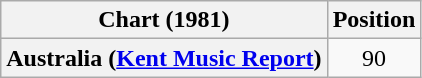<table class="wikitable sortable plainrowheaders" style="text-align:center">
<tr>
<th>Chart (1981)</th>
<th>Position</th>
</tr>
<tr>
<th scope="row">Australia (<a href='#'>Kent Music Report</a>)</th>
<td>90</td>
</tr>
</table>
